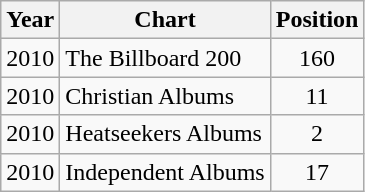<table class="wikitable">
<tr>
<th>Year</th>
<th>Chart</th>
<th>Position</th>
</tr>
<tr>
<td>2010</td>
<td>The Billboard 200</td>
<td align="center">160 </td>
</tr>
<tr>
<td>2010</td>
<td>Christian Albums</td>
<td align="center">11 </td>
</tr>
<tr>
<td>2010</td>
<td>Heatseekers Albums</td>
<td align="center">2 </td>
</tr>
<tr>
<td>2010</td>
<td>Independent Albums</td>
<td align="center">17 </td>
</tr>
</table>
